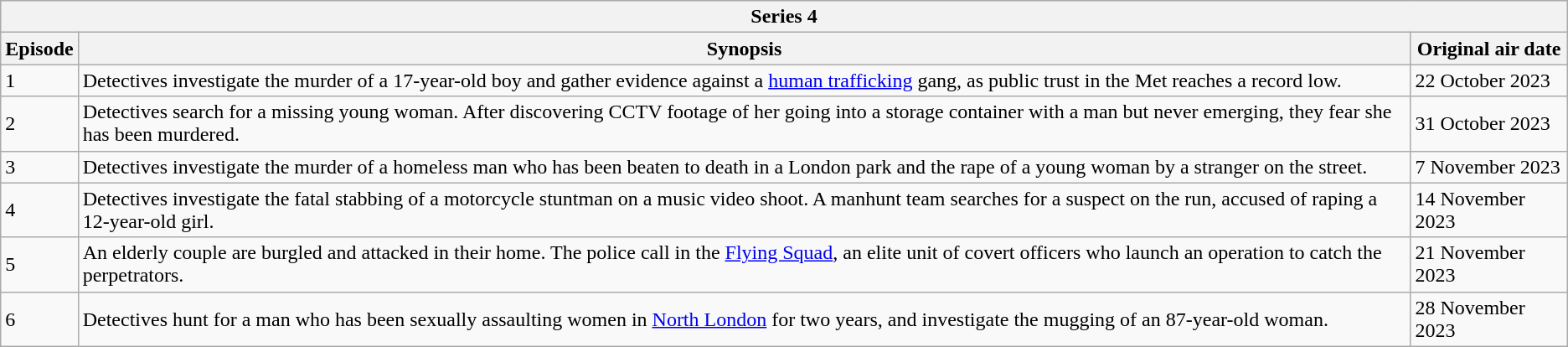<table class="wikitable">
<tr>
<th colspan="3">Series 4</th>
</tr>
<tr>
<th>Episode</th>
<th>Synopsis</th>
<th>Original air date</th>
</tr>
<tr>
<td>1</td>
<td>Detectives investigate the murder of a 17-year-old boy and gather evidence against a <a href='#'>human trafficking</a> gang, as public trust in the Met reaches a record low.</td>
<td>22 October 2023</td>
</tr>
<tr>
<td>2</td>
<td>Detectives search for a missing young woman. After discovering CCTV footage of her going into a storage container with a man but never emerging, they fear she has been murdered.</td>
<td>31 October 2023</td>
</tr>
<tr>
<td>3</td>
<td>Detectives investigate the murder of a homeless man who has been beaten to death in a London park and the rape of a young woman by a stranger on the street.</td>
<td>7 November 2023</td>
</tr>
<tr>
<td>4</td>
<td>Detectives investigate the fatal stabbing of a motorcycle stuntman on a music video shoot. A manhunt team searches for a suspect on the run, accused of raping a 12-year-old girl.</td>
<td>14 November 2023</td>
</tr>
<tr>
<td>5</td>
<td>An elderly couple are burgled and attacked in their home. The police call in the <a href='#'>Flying Squad</a>, an elite unit of covert officers who launch an operation to catch the perpetrators.</td>
<td>21 November 2023</td>
</tr>
<tr>
<td>6</td>
<td>Detectives hunt for a man who has been sexually assaulting women in <a href='#'>North London</a> for two years, and investigate the mugging of an 87-year-old woman.</td>
<td>28 November 2023</td>
</tr>
</table>
